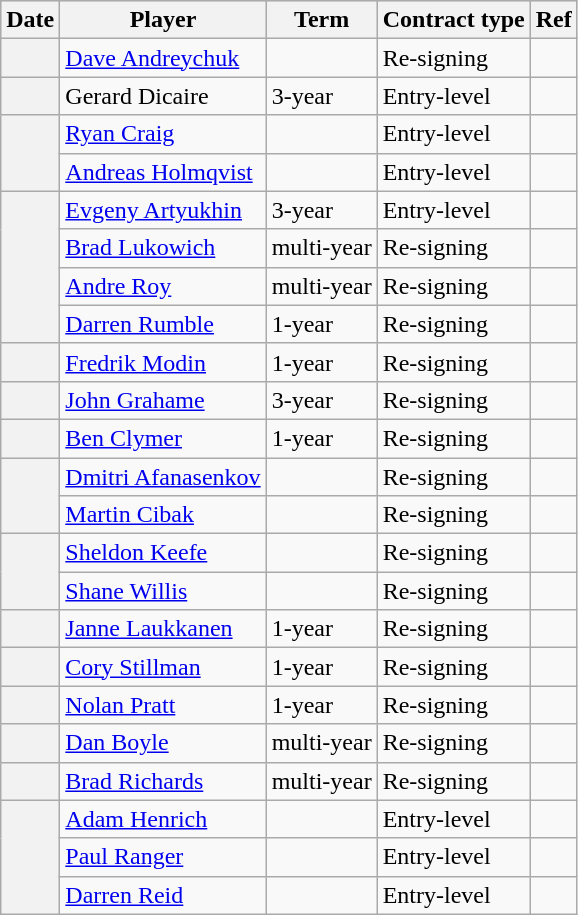<table class="wikitable plainrowheaders">
<tr style="background:#ddd; text-align:center;">
<th>Date</th>
<th>Player</th>
<th>Term</th>
<th>Contract type</th>
<th>Ref</th>
</tr>
<tr>
<th scope="row"></th>
<td><a href='#'>Dave Andreychuk</a></td>
<td></td>
<td>Re-signing</td>
<td></td>
</tr>
<tr>
<th scope="row"></th>
<td>Gerard Dicaire</td>
<td>3-year</td>
<td>Entry-level</td>
<td></td>
</tr>
<tr>
<th scope="row" rowspan=2></th>
<td><a href='#'>Ryan Craig</a></td>
<td></td>
<td>Entry-level</td>
<td></td>
</tr>
<tr>
<td><a href='#'>Andreas Holmqvist</a></td>
<td></td>
<td>Entry-level</td>
<td></td>
</tr>
<tr>
<th scope="row" rowspan=4></th>
<td><a href='#'>Evgeny Artyukhin</a></td>
<td>3-year</td>
<td>Entry-level</td>
<td></td>
</tr>
<tr>
<td><a href='#'>Brad Lukowich</a></td>
<td>multi-year</td>
<td>Re-signing</td>
<td></td>
</tr>
<tr>
<td><a href='#'>Andre Roy</a></td>
<td>multi-year</td>
<td>Re-signing</td>
<td></td>
</tr>
<tr>
<td><a href='#'>Darren Rumble</a></td>
<td>1-year</td>
<td>Re-signing</td>
<td></td>
</tr>
<tr>
<th scope="row"></th>
<td><a href='#'>Fredrik Modin</a></td>
<td>1-year</td>
<td>Re-signing</td>
<td></td>
</tr>
<tr>
<th scope="row"></th>
<td><a href='#'>John Grahame</a></td>
<td>3-year</td>
<td>Re-signing</td>
<td></td>
</tr>
<tr>
<th scope="row"></th>
<td><a href='#'>Ben Clymer</a></td>
<td>1-year</td>
<td>Re-signing</td>
<td></td>
</tr>
<tr>
<th scope="row" rowspan=2></th>
<td><a href='#'>Dmitri Afanasenkov</a></td>
<td></td>
<td>Re-signing</td>
<td></td>
</tr>
<tr>
<td><a href='#'>Martin Cibak</a></td>
<td></td>
<td>Re-signing</td>
<td></td>
</tr>
<tr>
<th scope="row" rowspan=2></th>
<td><a href='#'>Sheldon Keefe</a></td>
<td></td>
<td>Re-signing</td>
<td></td>
</tr>
<tr>
<td><a href='#'>Shane Willis</a></td>
<td></td>
<td>Re-signing</td>
<td></td>
</tr>
<tr>
<th scope="row"></th>
<td><a href='#'>Janne Laukkanen</a></td>
<td>1-year</td>
<td>Re-signing</td>
<td></td>
</tr>
<tr>
<th scope="row"></th>
<td><a href='#'>Cory Stillman</a></td>
<td>1-year</td>
<td>Re-signing</td>
<td></td>
</tr>
<tr>
<th scope="row"></th>
<td><a href='#'>Nolan Pratt</a></td>
<td>1-year</td>
<td>Re-signing</td>
<td></td>
</tr>
<tr>
<th scope="row"></th>
<td><a href='#'>Dan Boyle</a></td>
<td>multi-year</td>
<td>Re-signing</td>
<td></td>
</tr>
<tr>
<th scope="row"></th>
<td><a href='#'>Brad Richards</a></td>
<td>multi-year</td>
<td>Re-signing</td>
<td></td>
</tr>
<tr>
<th scope="row" rowspan=3></th>
<td><a href='#'>Adam Henrich</a></td>
<td></td>
<td>Entry-level</td>
<td></td>
</tr>
<tr>
<td><a href='#'>Paul Ranger</a></td>
<td></td>
<td>Entry-level</td>
<td></td>
</tr>
<tr>
<td><a href='#'>Darren Reid</a></td>
<td></td>
<td>Entry-level</td>
<td></td>
</tr>
</table>
